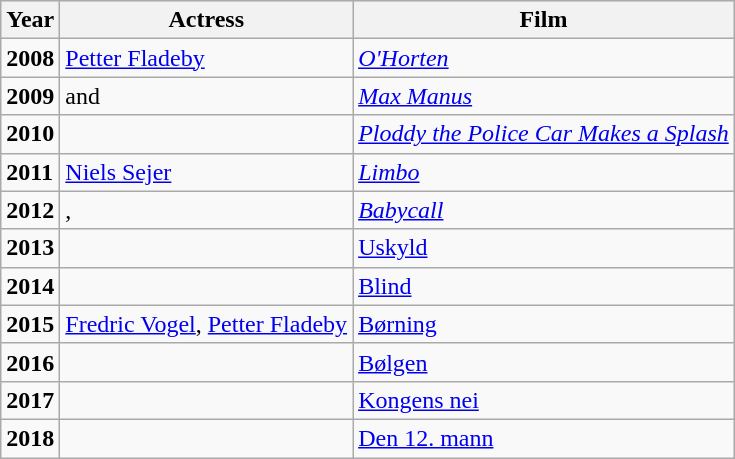<table class="wikitable">
<tr style="background:#EFEFEF">
<th>Year</th>
<th>Actress</th>
<th>Film</th>
</tr>
<tr>
<td><strong>2008</strong></td>
<td><a href='#'>Petter Fladeby</a></td>
<td><em><a href='#'>O'Horten</a></em></td>
</tr>
<tr>
<td><strong>2009</strong></td>
<td> and </td>
<td><em><a href='#'>Max Manus</a></em></td>
</tr>
<tr>
<td><strong>2010</strong></td>
<td></td>
<td><em><a href='#'>Ploddy the Police Car Makes a Splash</a></em></td>
</tr>
<tr>
<td><strong>2011</strong></td>
<td><a href='#'>Niels Sejer</a></td>
<td><em><a href='#'>Limbo</a></em></td>
</tr>
<tr>
<td><strong>2012</strong></td>
<td>, </td>
<td><em><a href='#'>Babycall</a></em></td>
</tr>
<tr>
<td><strong>2013</strong></td>
<td></td>
<td><a href='#'>Uskyld</a></td>
</tr>
<tr>
<td><strong>2014</strong></td>
<td></td>
<td><a href='#'>Blind</a></td>
</tr>
<tr>
<td><strong>2015</strong></td>
<td><a href='#'>Fredric Vogel</a>, <a href='#'>Petter Fladeby</a></td>
<td><a href='#'>Børning</a></td>
</tr>
<tr>
<td><strong>2016</strong></td>
<td></td>
<td><a href='#'>Bølgen</a></td>
</tr>
<tr>
<td><strong>2017</strong></td>
<td></td>
<td><a href='#'>Kongens nei</a></td>
</tr>
<tr>
<td><strong>2018</strong></td>
<td></td>
<td><a href='#'>Den 12. mann</a></td>
</tr>
</table>
